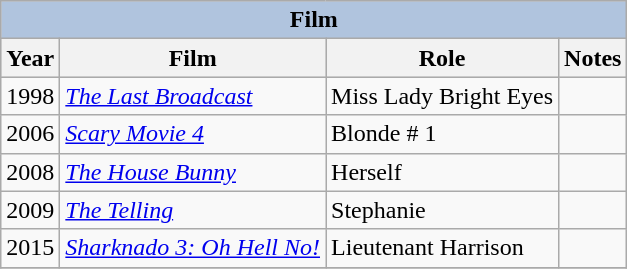<table class="wikitable">
<tr style="background:#ccc; text-align:center;">
<th colspan="4" style="background: LightSteelBlue;">Film</th>
</tr>
<tr style="background:#ccc; text-align:center;">
<th>Year</th>
<th>Film</th>
<th>Role</th>
<th>Notes</th>
</tr>
<tr>
<td>1998</td>
<td><em><a href='#'>The Last Broadcast</a></em></td>
<td>Miss Lady Bright Eyes</td>
<td></td>
</tr>
<tr>
<td>2006</td>
<td><em><a href='#'>Scary Movie 4</a></em></td>
<td>Blonde # 1</td>
<td></td>
</tr>
<tr>
<td>2008</td>
<td><em><a href='#'>The House Bunny</a></em></td>
<td>Herself</td>
<td></td>
</tr>
<tr>
<td>2009</td>
<td><em><a href='#'>The Telling</a></em></td>
<td>Stephanie</td>
<td></td>
</tr>
<tr>
<td>2015</td>
<td><em><a href='#'>Sharknado 3: Oh Hell No!</a></em></td>
<td>Lieutenant Harrison</td>
<td></td>
</tr>
<tr>
</tr>
</table>
